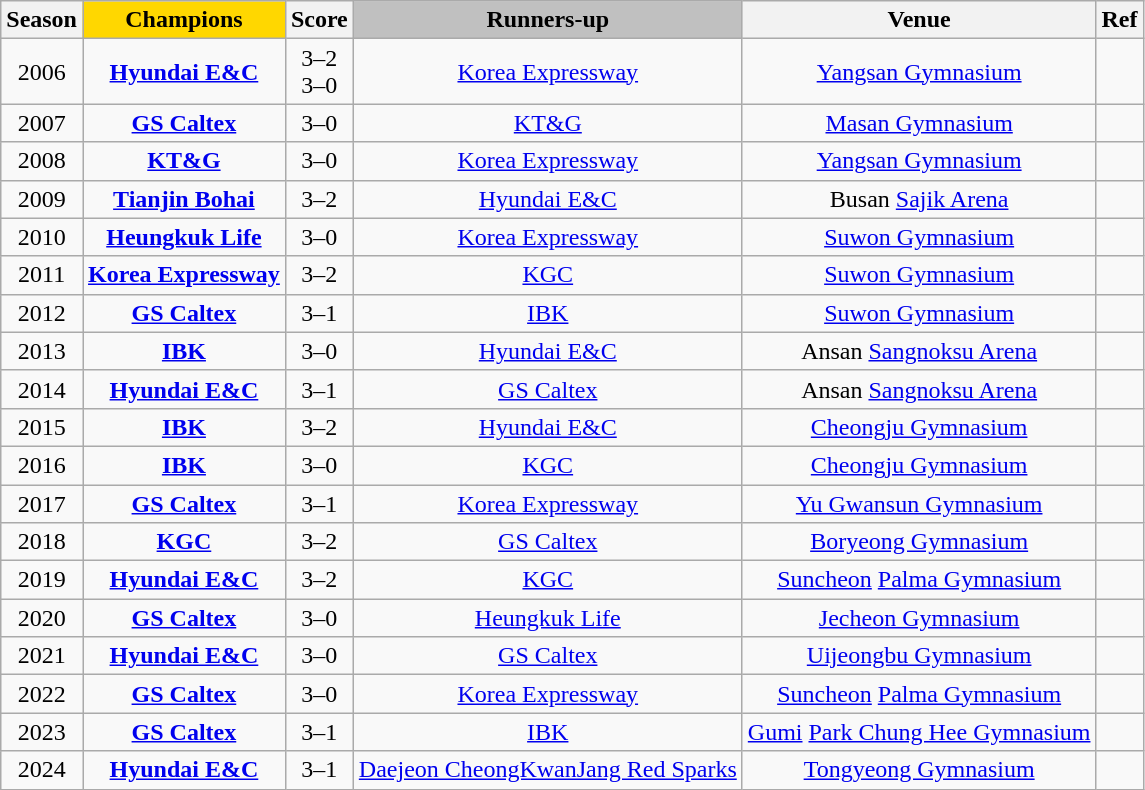<table class="wikitable">
<tr>
<th>Season</th>
<th style="background:gold;">Champions</th>
<th>Score</th>
<th style="background:silver;">Runners-up</th>
<th>Venue</th>
<th>Ref</th>
</tr>
<tr align="center">
<td>2006</td>
<td><strong><a href='#'>Hyundai E&C</a></strong></td>
<td>3–2<br>3–0</td>
<td><a href='#'>Korea Expressway</a></td>
<td><a href='#'>Yangsan Gymnasium</a></td>
<td></td>
</tr>
<tr align="center">
<td>2007</td>
<td><strong><a href='#'>GS Caltex</a></strong></td>
<td>3–0</td>
<td><a href='#'>KT&G</a></td>
<td><a href='#'>Masan Gymnasium</a></td>
<td></td>
</tr>
<tr align="center">
<td>2008</td>
<td><strong><a href='#'>KT&G</a></strong></td>
<td>3–0</td>
<td><a href='#'>Korea Expressway</a></td>
<td><a href='#'>Yangsan Gymnasium</a></td>
<td></td>
</tr>
<tr align="center">
<td>2009</td>
<td><strong><a href='#'>Tianjin Bohai</a></strong></td>
<td>3–2</td>
<td><a href='#'>Hyundai E&C</a></td>
<td>Busan <a href='#'>Sajik Arena</a></td>
<td></td>
</tr>
<tr align="center">
<td>2010</td>
<td><strong><a href='#'>Heungkuk Life</a></strong></td>
<td>3–0</td>
<td><a href='#'>Korea Expressway</a></td>
<td><a href='#'>Suwon Gymnasium</a></td>
<td></td>
</tr>
<tr align="center">
<td>2011</td>
<td><strong><a href='#'>Korea Expressway</a></strong></td>
<td>3–2</td>
<td><a href='#'>KGC</a></td>
<td><a href='#'>Suwon Gymnasium</a></td>
<td></td>
</tr>
<tr align="center">
<td>2012</td>
<td><strong><a href='#'>GS Caltex</a></strong></td>
<td>3–1</td>
<td><a href='#'>IBK</a></td>
<td><a href='#'>Suwon Gymnasium</a></td>
<td></td>
</tr>
<tr align="center">
<td>2013</td>
<td><strong><a href='#'>IBK</a></strong></td>
<td>3–0</td>
<td><a href='#'>Hyundai E&C</a></td>
<td>Ansan <a href='#'>Sangnoksu Arena</a></td>
<td></td>
</tr>
<tr align="center">
<td>2014</td>
<td><strong><a href='#'>Hyundai E&C</a></strong></td>
<td>3–1</td>
<td><a href='#'>GS Caltex</a></td>
<td>Ansan <a href='#'>Sangnoksu Arena</a></td>
<td></td>
</tr>
<tr align="center">
<td>2015</td>
<td><strong><a href='#'>IBK</a></strong></td>
<td>3–2</td>
<td><a href='#'>Hyundai E&C</a></td>
<td><a href='#'>Cheongju Gymnasium</a></td>
<td></td>
</tr>
<tr align="center">
<td>2016</td>
<td><strong><a href='#'>IBK</a></strong></td>
<td>3–0</td>
<td><a href='#'>KGC</a></td>
<td><a href='#'>Cheongju Gymnasium</a></td>
<td></td>
</tr>
<tr align="center">
<td>2017</td>
<td><strong><a href='#'>GS Caltex</a></strong></td>
<td>3–1</td>
<td><a href='#'>Korea Expressway</a></td>
<td><a href='#'>Yu Gwansun Gymnasium</a></td>
<td></td>
</tr>
<tr align="center">
<td>2018</td>
<td><strong><a href='#'>KGC</a></strong></td>
<td>3–2</td>
<td><a href='#'>GS Caltex</a></td>
<td><a href='#'>Boryeong Gymnasium</a></td>
<td></td>
</tr>
<tr align="center">
<td>2019</td>
<td><strong><a href='#'>Hyundai E&C</a></strong></td>
<td>3–2</td>
<td><a href='#'>KGC</a></td>
<td><a href='#'>Suncheon</a> <a href='#'>Palma Gymnasium</a></td>
<td></td>
</tr>
<tr align="center">
<td>2020</td>
<td><strong><a href='#'>GS Caltex</a></strong></td>
<td>3–0</td>
<td><a href='#'>Heungkuk Life</a></td>
<td><a href='#'>Jecheon Gymnasium</a></td>
<td></td>
</tr>
<tr align="center">
<td>2021</td>
<td><strong><a href='#'>Hyundai E&C</a></strong></td>
<td>3–0</td>
<td><a href='#'>GS Caltex</a></td>
<td><a href='#'>Uijeongbu Gymnasium</a></td>
<td></td>
</tr>
<tr align="center">
<td>2022</td>
<td><strong><a href='#'>GS Caltex</a></strong></td>
<td>3–0</td>
<td><a href='#'>Korea Expressway</a></td>
<td><a href='#'>Suncheon</a> <a href='#'>Palma Gymnasium</a></td>
<td></td>
</tr>
<tr align="center">
<td>2023</td>
<td><strong><a href='#'>GS Caltex</a></strong></td>
<td>3–1</td>
<td><a href='#'>IBK</a></td>
<td><a href='#'>Gumi</a> <a href='#'>Park Chung Hee Gymnasium</a></td>
<td></td>
</tr>
<tr align="center">
<td>2024</td>
<td><strong><a href='#'>Hyundai E&C</a></strong></td>
<td>3–1</td>
<td><a href='#'>Daejeon CheongKwanJang Red Sparks</a></td>
<td><a href='#'>Tongyeong Gymnasium</a></td>
<td></td>
</tr>
</table>
